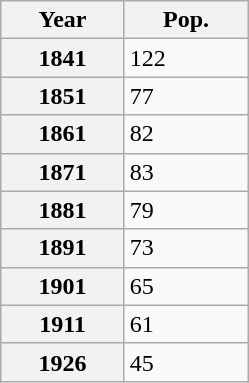<table class="wikitable" style="margin:0; border:1px solid darkgrey;">
<tr>
<th style="width:75px;">Year</th>
<th style="width:75px;">Pop.</th>
</tr>
<tr>
<th>1841</th>
<td>122  </td>
</tr>
<tr>
<th>1851</th>
<td>77  </td>
</tr>
<tr>
<th>1861</th>
<td>82 </td>
</tr>
<tr>
<th>1871</th>
<td>83 </td>
</tr>
<tr>
<th>1881</th>
<td>79 </td>
</tr>
<tr>
<th>1891</th>
<td>73 </td>
</tr>
<tr>
<th>1901</th>
<td>65 </td>
</tr>
<tr>
<th>1911</th>
<td>61 </td>
</tr>
<tr>
<th>1926</th>
<td>45 </td>
</tr>
</table>
